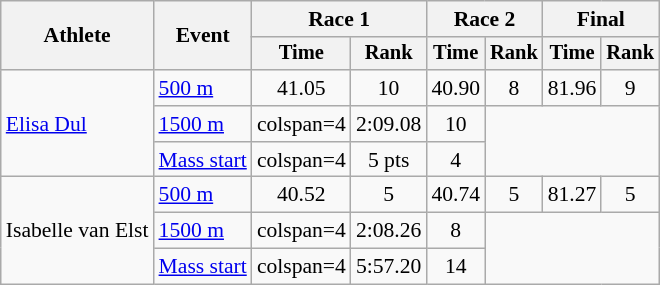<table class="wikitable" style="font-size:90%">
<tr>
<th rowspan=2>Athlete</th>
<th rowspan=2>Event</th>
<th colspan=2>Race 1</th>
<th colspan=2>Race 2</th>
<th colspan=2>Final</th>
</tr>
<tr style="font-size:95%">
<th>Time</th>
<th>Rank</th>
<th>Time</th>
<th>Rank</th>
<th>Time</th>
<th>Rank</th>
</tr>
<tr align=center>
<td align=left rowspan=3><a href='#'>Elisa Dul</a></td>
<td align=left><a href='#'>500 m</a></td>
<td>41.05</td>
<td>10</td>
<td>40.90</td>
<td>8</td>
<td>81.96</td>
<td>9</td>
</tr>
<tr align=center>
<td align=left><a href='#'>1500 m</a></td>
<td>colspan=4 </td>
<td>2:09.08</td>
<td>10</td>
</tr>
<tr align=center>
<td align=left><a href='#'>Mass start</a></td>
<td>colspan=4 </td>
<td>5 pts</td>
<td>4</td>
</tr>
<tr align=center>
<td align=left rowspan=3>Isabelle van Elst</td>
<td align=left><a href='#'>500 m</a></td>
<td>40.52</td>
<td>5</td>
<td>40.74</td>
<td>5</td>
<td>81.27</td>
<td>5</td>
</tr>
<tr align=center>
<td align=left><a href='#'>1500 m</a></td>
<td>colspan=4 </td>
<td>2:08.26</td>
<td>8</td>
</tr>
<tr align=center>
<td align=left><a href='#'>Mass start</a></td>
<td>colspan=4 </td>
<td>5:57.20</td>
<td>14</td>
</tr>
</table>
